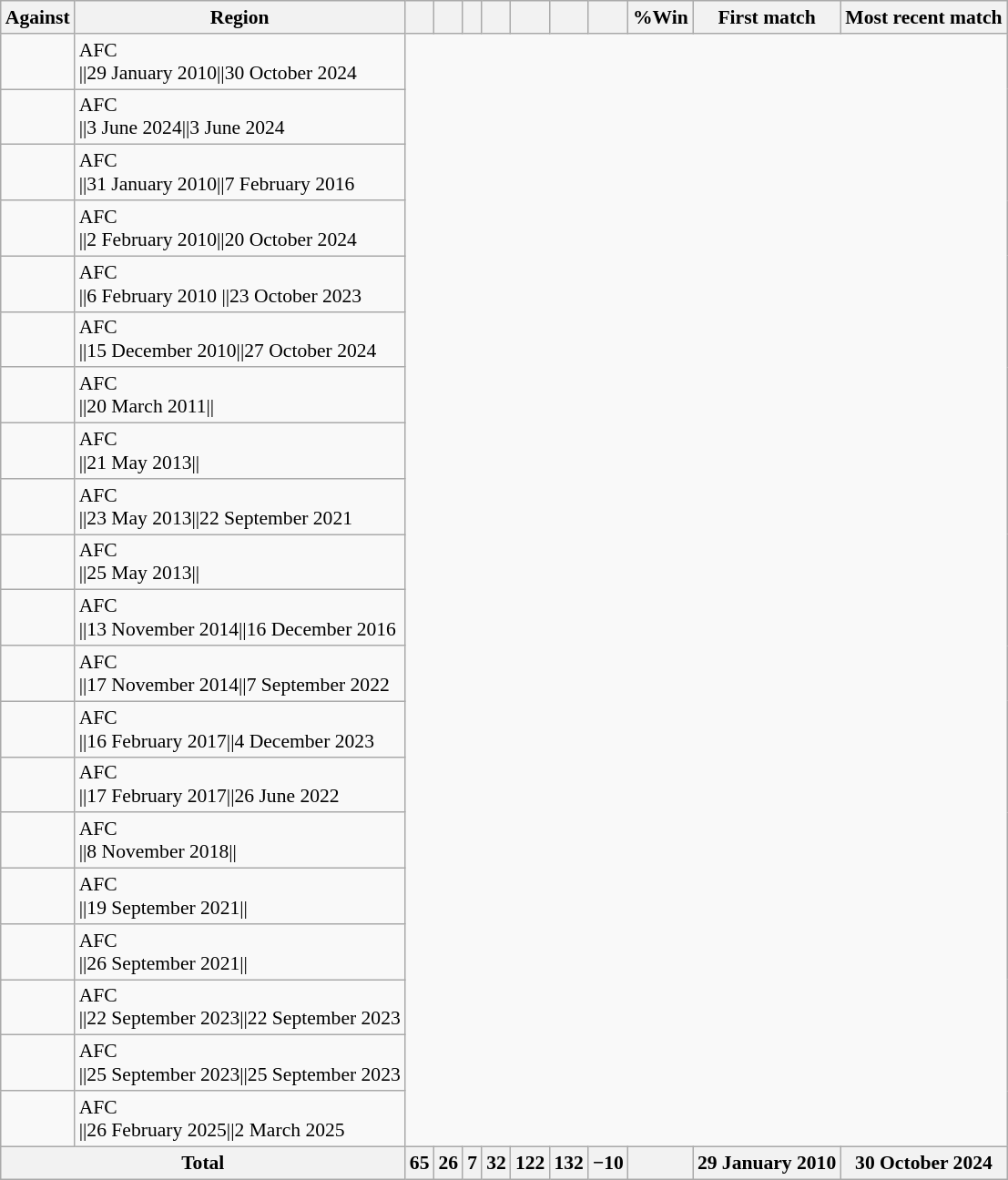<table class="wikitable sortable" style="text-align: left;font-size:90%;">
<tr>
<th>Against</th>
<th>Region</th>
<th></th>
<th></th>
<th></th>
<th></th>
<th></th>
<th></th>
<th></th>
<th>%Win</th>
<th>First match</th>
<th>Most recent match</th>
</tr>
<tr>
<td></td>
<td>AFC<br>||29 January 2010||30 October 2024</td>
</tr>
<tr>
<td></td>
<td>AFC<br>||3 June 2024||3 June 2024</td>
</tr>
<tr>
<td></td>
<td>AFC<br>||31 January 2010||7 February 2016</td>
</tr>
<tr>
<td></td>
<td>AFC<br>||2 February 2010||20 October 2024</td>
</tr>
<tr>
<td></td>
<td>AFC<br>||6 February 2010 ||23 October 2023</td>
</tr>
<tr>
<td></td>
<td>AFC<br>||15 December 2010||27 October 2024</td>
</tr>
<tr>
<td></td>
<td>AFC<br>||20 March 2011||</td>
</tr>
<tr>
<td></td>
<td>AFC<br>||21 May 2013||</td>
</tr>
<tr>
<td></td>
<td>AFC<br>||23 May 2013||22 September 2021</td>
</tr>
<tr>
<td></td>
<td>AFC<br>||25 May 2013||</td>
</tr>
<tr>
<td></td>
<td>AFC<br>||13 November 2014||16 December 2016</td>
</tr>
<tr>
<td></td>
<td>AFC<br>||17 November 2014||7 September 2022</td>
</tr>
<tr>
<td></td>
<td>AFC<br>||16 February 2017||4 December 2023</td>
</tr>
<tr>
<td></td>
<td>AFC<br>||17 February 2017||26 June 2022</td>
</tr>
<tr>
<td></td>
<td>AFC<br>||8 November 2018||</td>
</tr>
<tr>
<td></td>
<td>AFC<br>||19 September 2021||</td>
</tr>
<tr>
<td></td>
<td>AFC<br>||26 September 2021||</td>
</tr>
<tr>
<td></td>
<td>AFC<br>||22 September 2023||22 September 2023</td>
</tr>
<tr>
<td></td>
<td>AFC<br>||25 September 2023||25 September 2023</td>
</tr>
<tr>
<td></td>
<td>AFC<br>||26 February 2025||2 March 2025</td>
</tr>
<tr>
<th colspan=2>Total</th>
<th>65</th>
<th>26</th>
<th>7</th>
<th>32</th>
<th>122</th>
<th>132</th>
<th>−10</th>
<th></th>
<th>29 January 2010</th>
<th>30 October 2024</th>
</tr>
</table>
